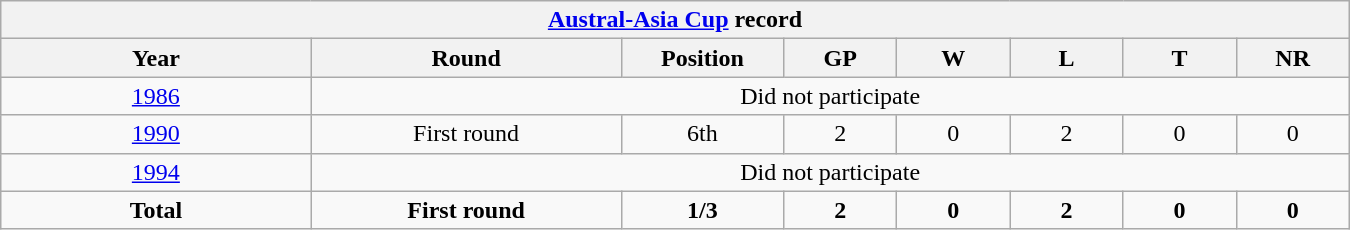<table class="wikitable" style="text-align: center; width:900px">
<tr>
<th colspan=9><a href='#'>Austral-Asia Cup</a> record</th>
</tr>
<tr>
<th width=150>Year</th>
<th width=150>Round</th>
<th width=75>Position</th>
<th width=50>GP</th>
<th width=50>W</th>
<th width=50>L</th>
<th width=50>T</th>
<th width=50>NR</th>
</tr>
<tr>
<td> <a href='#'>1986</a></td>
<td colspan=8>Did not participate</td>
</tr>
<tr>
<td> <a href='#'>1990</a></td>
<td>First round</td>
<td>6th</td>
<td>2</td>
<td>0</td>
<td>2</td>
<td>0</td>
<td>0</td>
</tr>
<tr>
<td> <a href='#'>1994</a></td>
<td colspan=8>Did not participate</td>
</tr>
<tr>
<td><strong>Total</strong></td>
<td><strong>First round</strong></td>
<td><strong>1/3</strong></td>
<td><strong>2</strong></td>
<td><strong>0</strong></td>
<td><strong>2</strong></td>
<td><strong>0</strong></td>
<td><strong>0</strong></td>
</tr>
</table>
